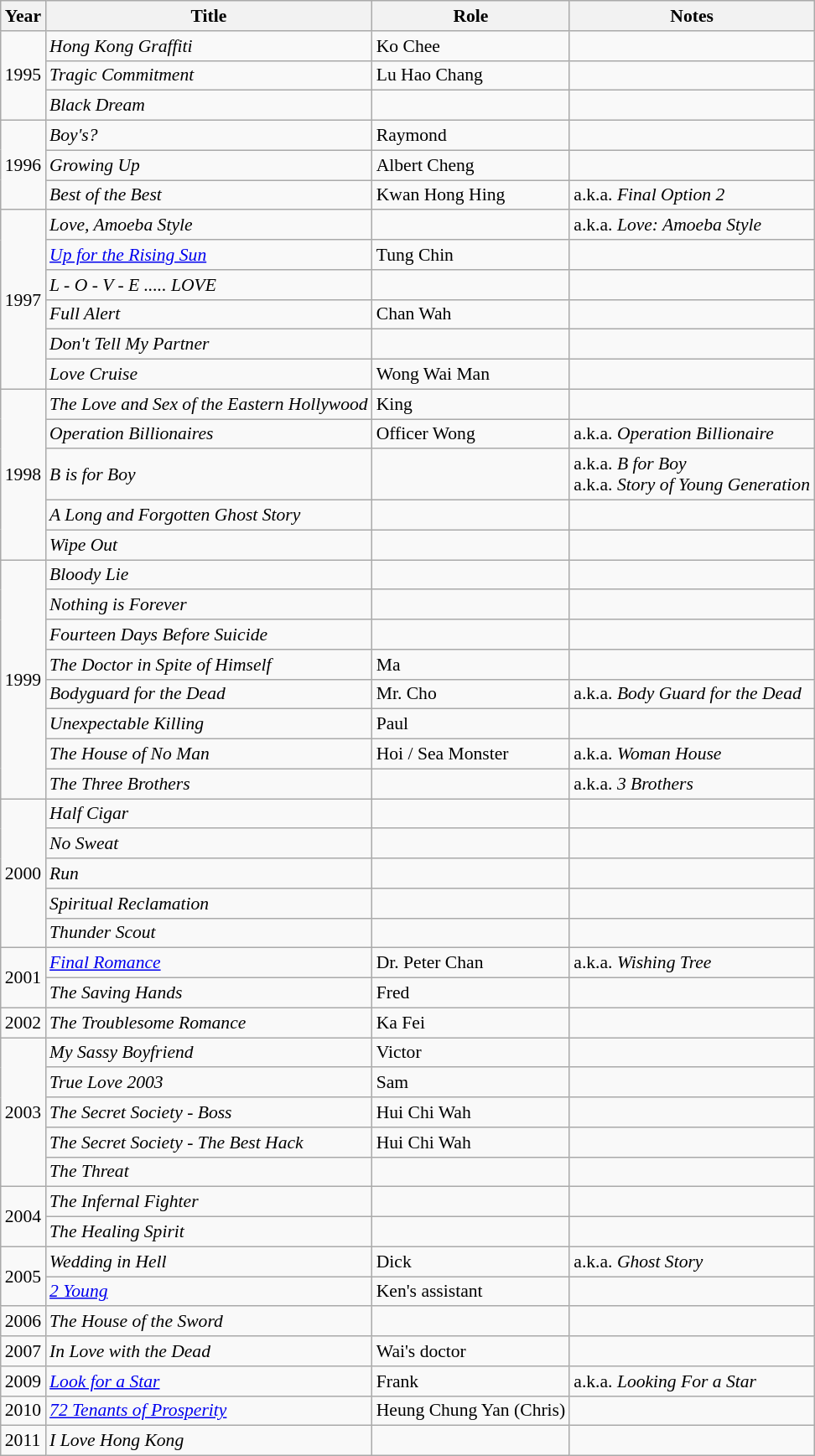<table class="wikitable" style="font-size: 90%;">
<tr>
<th>Year</th>
<th>Title</th>
<th>Role</th>
<th>Notes</th>
</tr>
<tr>
<td rowspan=3>1995</td>
<td><em>Hong Kong Graffiti</em></td>
<td>Ko Chee</td>
<td></td>
</tr>
<tr>
<td><em>Tragic Commitment</em></td>
<td>Lu Hao Chang</td>
<td></td>
</tr>
<tr>
<td><em>Black Dream</em></td>
<td></td>
<td></td>
</tr>
<tr>
<td rowspan=3>1996</td>
<td><em>Boy's?</em></td>
<td>Raymond</td>
<td></td>
</tr>
<tr>
<td><em>Growing Up</em></td>
<td>Albert Cheng</td>
<td></td>
</tr>
<tr>
<td><em>Best of the Best</em></td>
<td>Kwan Hong Hing</td>
<td>a.k.a. <em>Final Option 2</em></td>
</tr>
<tr>
<td rowspan=6>1997</td>
<td><em>Love, Amoeba Style</em></td>
<td></td>
<td>a.k.a. <em>Love: Amoeba Style</em></td>
</tr>
<tr>
<td><em><a href='#'>Up for the Rising Sun</a></em></td>
<td>Tung Chin</td>
<td></td>
</tr>
<tr>
<td><em>L - O - V - E ..... LOVE</em></td>
<td></td>
<td></td>
</tr>
<tr>
<td><em>Full Alert</em></td>
<td>Chan Wah</td>
<td></td>
</tr>
<tr>
<td><em>Don't Tell My Partner</em></td>
<td></td>
<td></td>
</tr>
<tr>
<td><em>Love Cruise</em></td>
<td>Wong Wai Man</td>
<td></td>
</tr>
<tr>
<td rowspan=5>1998</td>
<td><em>The Love and Sex of the Eastern Hollywood</em></td>
<td>King</td>
<td></td>
</tr>
<tr>
<td><em>Operation Billionaires</em></td>
<td>Officer Wong</td>
<td>a.k.a. <em>Operation Billionaire</em></td>
</tr>
<tr>
<td><em>B is for Boy</em></td>
<td></td>
<td>a.k.a. <em>B for Boy</em> <br> a.k.a. <em>Story of Young Generation</em></td>
</tr>
<tr>
<td><em>A Long and Forgotten Ghost Story</em></td>
<td></td>
<td></td>
</tr>
<tr>
<td><em>Wipe Out</em></td>
<td></td>
<td></td>
</tr>
<tr>
<td rowspan=8>1999</td>
<td><em>Bloody Lie</em></td>
<td></td>
<td></td>
</tr>
<tr>
<td><em>Nothing is Forever</em></td>
<td></td>
<td></td>
</tr>
<tr>
<td><em>Fourteen Days Before Suicide</em></td>
<td></td>
<td></td>
</tr>
<tr>
<td><em>The Doctor in Spite of Himself</em></td>
<td>Ma</td>
<td></td>
</tr>
<tr>
<td><em>Bodyguard for the Dead</em></td>
<td>Mr. Cho</td>
<td>a.k.a. <em>Body Guard for the Dead</em></td>
</tr>
<tr>
<td><em>Unexpectable Killing</em></td>
<td>Paul</td>
<td></td>
</tr>
<tr>
<td><em>The House of No Man</em></td>
<td>Hoi / Sea Monster</td>
<td>a.k.a. <em>Woman House</em></td>
</tr>
<tr>
<td><em>The Three Brothers</em></td>
<td></td>
<td>a.k.a. <em>3 Brothers</em></td>
</tr>
<tr>
<td rowspan=5>2000</td>
<td><em>Half Cigar</em></td>
<td></td>
<td></td>
</tr>
<tr>
<td><em>No Sweat</em></td>
<td></td>
<td></td>
</tr>
<tr>
<td><em>Run</em></td>
<td></td>
<td></td>
</tr>
<tr>
<td><em>Spiritual Reclamation</em></td>
<td></td>
<td></td>
</tr>
<tr>
<td><em>Thunder Scout</em></td>
<td></td>
<td></td>
</tr>
<tr>
<td rowspan=2>2001</td>
<td><em><a href='#'>Final Romance</a></em></td>
<td>Dr. Peter Chan</td>
<td>a.k.a. <em>Wishing Tree</em></td>
</tr>
<tr>
<td><em>The Saving Hands</em></td>
<td>Fred</td>
<td></td>
</tr>
<tr>
<td>2002</td>
<td><em>The Troublesome Romance</em></td>
<td>Ka Fei</td>
<td></td>
</tr>
<tr>
<td rowspan=5>2003</td>
<td><em>My Sassy Boyfriend</em></td>
<td>Victor</td>
<td></td>
</tr>
<tr>
<td><em>True Love 2003</em></td>
<td>Sam</td>
<td></td>
</tr>
<tr>
<td><em>The Secret Society - Boss</em></td>
<td>Hui Chi Wah</td>
<td></td>
</tr>
<tr>
<td><em>The Secret Society - The Best Hack</em></td>
<td>Hui Chi Wah</td>
<td></td>
</tr>
<tr>
<td><em>The Threat</em></td>
<td></td>
<td></td>
</tr>
<tr>
<td rowspan=2>2004</td>
<td><em>The Infernal Fighter</em></td>
<td></td>
<td></td>
</tr>
<tr>
<td><em>The Healing Spirit</em></td>
<td></td>
<td></td>
</tr>
<tr>
<td rowspan=2>2005</td>
<td><em>Wedding in Hell</em></td>
<td>Dick</td>
<td>a.k.a. <em>Ghost Story</em></td>
</tr>
<tr>
<td><em><a href='#'>2 Young</a></em></td>
<td>Ken's assistant</td>
<td></td>
</tr>
<tr>
<td>2006</td>
<td><em>The House of the Sword</em></td>
<td></td>
<td></td>
</tr>
<tr>
<td>2007</td>
<td><em>In Love with the Dead</em></td>
<td>Wai's doctor</td>
<td></td>
</tr>
<tr>
<td>2009</td>
<td><em><a href='#'>Look for a Star</a></em></td>
<td>Frank</td>
<td>a.k.a. <em>Looking For a Star</em></td>
</tr>
<tr>
<td>2010</td>
<td><em><a href='#'>72 Tenants of Prosperity</a></em></td>
<td>Heung Chung Yan (Chris)</td>
<td></td>
</tr>
<tr>
<td>2011</td>
<td><em>I Love Hong Kong</em></td>
<td></td>
<td></td>
</tr>
</table>
